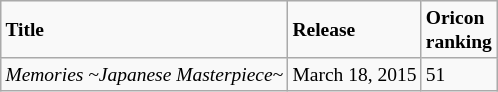<table class="wikitable" style=font-size:small>
<tr>
<td><strong>Title</strong></td>
<td><strong>Release</strong></td>
<td><strong>Oricon<br>ranking</strong></td>
</tr>
<tr>
<td><em>Memories ~Japanese Masterpiece~</em></td>
<td>March 18, 2015</td>
<td>51</td>
</tr>
</table>
